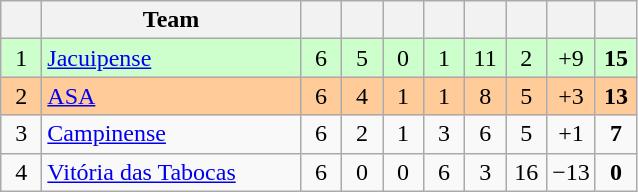<table class="wikitable" style="text-align: center;">
<tr>
<th width=20></th>
<th width=165>Team</th>
<th width=20></th>
<th width=20></th>
<th width=20></th>
<th width=20></th>
<th width=20></th>
<th width=20></th>
<th width=20></th>
<th width=20></th>
</tr>
<tr bgcolor=#ccffcc>
<td>1</td>
<td align=left> <a href='#'>Jacuipense</a></td>
<td>6</td>
<td>5</td>
<td>0</td>
<td>1</td>
<td>11</td>
<td>2</td>
<td>+9</td>
<td><strong>15</strong></td>
</tr>
<tr bgcolor=#ffcc99>
<td>2</td>
<td align=left> <a href='#'>ASA</a></td>
<td>6</td>
<td>4</td>
<td>1</td>
<td>1</td>
<td>8</td>
<td>5</td>
<td>+3</td>
<td><strong>13</strong></td>
</tr>
<tr>
<td>3</td>
<td align=left> <a href='#'>Campinense</a></td>
<td>6</td>
<td>2</td>
<td>1</td>
<td>3</td>
<td>6</td>
<td>5</td>
<td>+1</td>
<td><strong>7</strong></td>
</tr>
<tr>
<td>4</td>
<td align=left> <a href='#'>Vitória das Tabocas</a></td>
<td>6</td>
<td>0</td>
<td>0</td>
<td>6</td>
<td>3</td>
<td>16</td>
<td>−13</td>
<td><strong>0</strong></td>
</tr>
</table>
